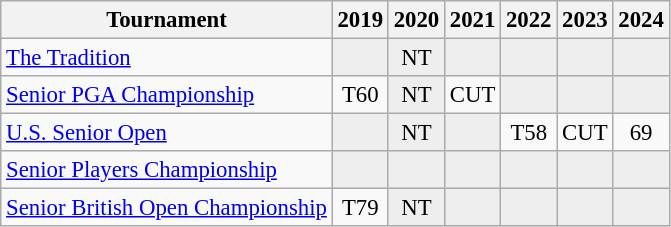<table class="wikitable" style="font-size:95%;text-align:center;">
<tr>
<th>Tournament</th>
<th>2019</th>
<th>2020</th>
<th>2021</th>
<th>2022</th>
<th>2023</th>
<th>2024</th>
</tr>
<tr>
<td align=left><a href='#'>The Tradition</a></td>
<td style="background:#eeeeee;"></td>
<td style="background:#eeeeee;">NT</td>
<td style="background:#eeeeee;"></td>
<td style="background:#eeeeee;"></td>
<td style="background:#eeeeee;"></td>
<td style="background:#eeeeee;"></td>
</tr>
<tr>
<td align=left><a href='#'>Senior PGA Championship</a></td>
<td>T60</td>
<td style="background:#eeeeee;">NT</td>
<td>CUT</td>
<td style="background:#eeeeee;"></td>
<td style="background:#eeeeee;"></td>
<td style="background:#eeeeee;"></td>
</tr>
<tr>
<td align=left><a href='#'>U.S. Senior Open</a></td>
<td style="background:#eeeeee;"></td>
<td style="background:#eeeeee;">NT</td>
<td style="background:#eeeeee;"></td>
<td>T58</td>
<td>CUT</td>
<td>69</td>
</tr>
<tr>
<td align=left><a href='#'>Senior Players Championship</a></td>
<td style="background:#eeeeee;"></td>
<td style="background:#eeeeee;"></td>
<td style="background:#eeeeee;"></td>
<td style="background:#eeeeee;"></td>
<td style="background:#eeeeee;"></td>
<td style="background:#eeeeee;"></td>
</tr>
<tr>
<td align=left><a href='#'>Senior British Open Championship</a></td>
<td>T79</td>
<td style="background:#eeeeee;">NT</td>
<td style="background:#eeeeee;"></td>
<td style="background:#eeeeee;"></td>
<td style="background:#eeeeee;"></td>
<td style="background:#eeeeee;"></td>
</tr>
</table>
